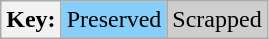<table class="wikitable">
<tr>
<th>Key:</th>
<td bgcolor=#87cefa>Preserved</td>
<td bgcolor=#cecece>Scrapped</td>
</tr>
</table>
